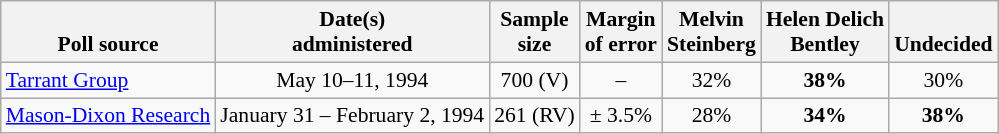<table class="wikitable" style="font-size:90%;text-align:center;">
<tr valign=bottom>
<th>Poll source</th>
<th>Date(s)<br>administered</th>
<th>Sample<br>size</th>
<th>Margin<br>of error</th>
<th>Melvin<br>Steinberg</th>
<th>Helen Delich<br>Bentley</th>
<th>Undecided</th>
</tr>
<tr>
<td align=left><a href='#'>Tarrant Group</a></td>
<td>May 10–11, 1994</td>
<td>700 (V)</td>
<td>–</td>
<td>32%</td>
<td><strong>38%</strong></td>
<td>30%</td>
</tr>
<tr>
<td align=left><a href='#'>Mason-Dixon Research</a></td>
<td>January 31 – February 2, 1994</td>
<td>261 (RV)</td>
<td>± 3.5%</td>
<td>28%</td>
<td><strong>34%</strong></td>
<td><strong>38%</strong></td>
</tr>
</table>
